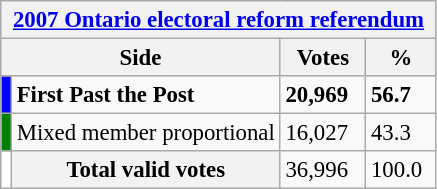<table class="wikitable" style="font-size: 95%; clear:both">
<tr style="background-color:#E9E9E9">
<th colspan=4><a href='#'>2007 Ontario electoral reform referendum</a></th>
</tr>
<tr style="background-color:#E9E9E9">
<th colspan=2 style="width: 130px">Side</th>
<th style="width: 50px">Votes</th>
<th style="width: 40px">%</th>
</tr>
<tr>
<td bgcolor="blue"></td>
<td><strong>First Past the Post</strong></td>
<td><strong>20,969</strong></td>
<td><strong>56.7</strong></td>
</tr>
<tr>
<td bgcolor="green"></td>
<td>Mixed member proportional</td>
<td>16,027</td>
<td>43.3</td>
</tr>
<tr>
<td bgcolor="white"></td>
<th>Total valid votes</th>
<td>36,996</td>
<td>100.0</td>
</tr>
</table>
